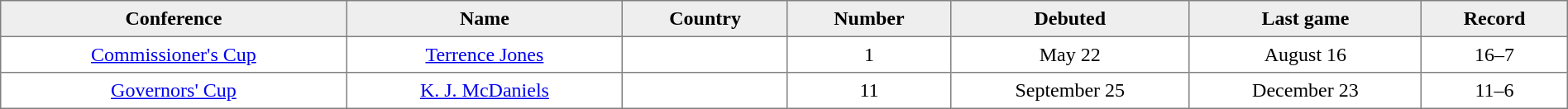<table border="1" style="border-collapse:collapse; text-align:center; width:100%;"  cellpadding="5">
<tr style="background:#eee;">
<th>Conference</th>
<th>Name</th>
<th>Country</th>
<th>Number</th>
<th>Debuted</th>
<th>Last game</th>
<th>Record</th>
</tr>
<tr>
<td><a href='#'>Commissioner's Cup</a></td>
<td><a href='#'>Terrence Jones</a></td>
<td></td>
<td>1</td>
<td>May 22<br></td>
<td>August 16<br></td>
<td>16–7</td>
</tr>
<tr>
<td><a href='#'>Governors' Cup</a></td>
<td><a href='#'>K. J. McDaniels</a></td>
<td></td>
<td>11</td>
<td>September 25<br></td>
<td>December 23<br></td>
<td>11–6</td>
</tr>
</table>
